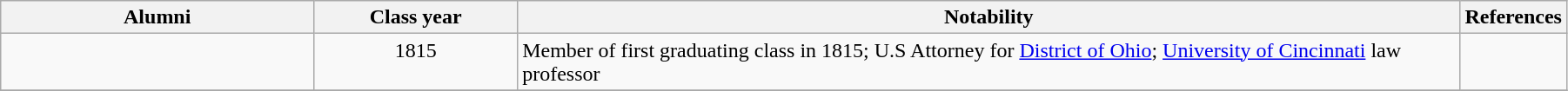<table class="wikitable sortable" width=95%>
<tr valign="top">
<th width="20%">Alumni</th>
<th width="13%">Class year</th>
<th width="*" class="unsortable">Notability</th>
<th width="4%" class="unsortable">References</th>
</tr>
<tr valign="top">
<td></td>
<td align="center">1815</td>
<td>Member of first graduating class in 1815; U.S Attorney for <a href='#'>District of Ohio</a>; <a href='#'>University of Cincinnati</a> law professor</td>
<td></td>
</tr>
<tr valign="top">
</tr>
</table>
